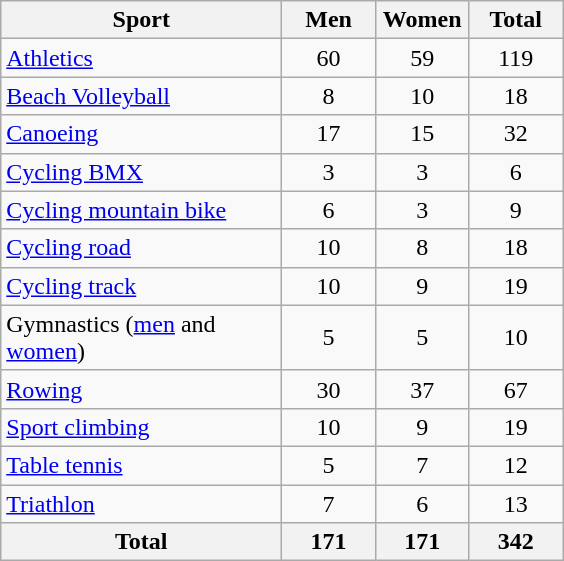<table class="wikitable sortable" style="text-align:center;">
<tr>
<th width=180>Sport</th>
<th width=55>Men</th>
<th width=55>Women</th>
<th width=55>Total</th>
</tr>
<tr>
<td align=left><a href='#'>Athletics</a></td>
<td>60</td>
<td>59</td>
<td>119</td>
</tr>
<tr>
<td align=left><a href='#'>Beach Volleyball</a></td>
<td>8</td>
<td>10</td>
<td>18</td>
</tr>
<tr>
<td align=left><a href='#'>Canoeing</a></td>
<td>17</td>
<td>15</td>
<td>32</td>
</tr>
<tr>
<td align=left><a href='#'>Cycling BMX</a></td>
<td>3</td>
<td>3</td>
<td>6</td>
</tr>
<tr>
<td align=left><a href='#'>Cycling mountain bike</a></td>
<td>6</td>
<td>3</td>
<td>9</td>
</tr>
<tr>
<td align=left><a href='#'>Cycling road</a></td>
<td>10</td>
<td>8</td>
<td>18</td>
</tr>
<tr>
<td align=left><a href='#'>Cycling track</a></td>
<td>10</td>
<td>9</td>
<td>19</td>
</tr>
<tr>
<td align=left>Gymnastics (<a href='#'>men</a> and <a href='#'>women</a>)</td>
<td>5</td>
<td>5</td>
<td>10</td>
</tr>
<tr>
<td align=left><a href='#'>Rowing</a></td>
<td>30</td>
<td>37</td>
<td>67</td>
</tr>
<tr>
<td align=left><a href='#'>Sport climbing</a></td>
<td>10</td>
<td>9</td>
<td>19</td>
</tr>
<tr>
<td align=left><a href='#'>Table tennis</a></td>
<td>5</td>
<td>7</td>
<td>12</td>
</tr>
<tr>
<td align=left><a href='#'>Triathlon</a></td>
<td>7</td>
<td>6</td>
<td>13</td>
</tr>
<tr>
<th>Total</th>
<th>171</th>
<th>171</th>
<th>342</th>
</tr>
</table>
